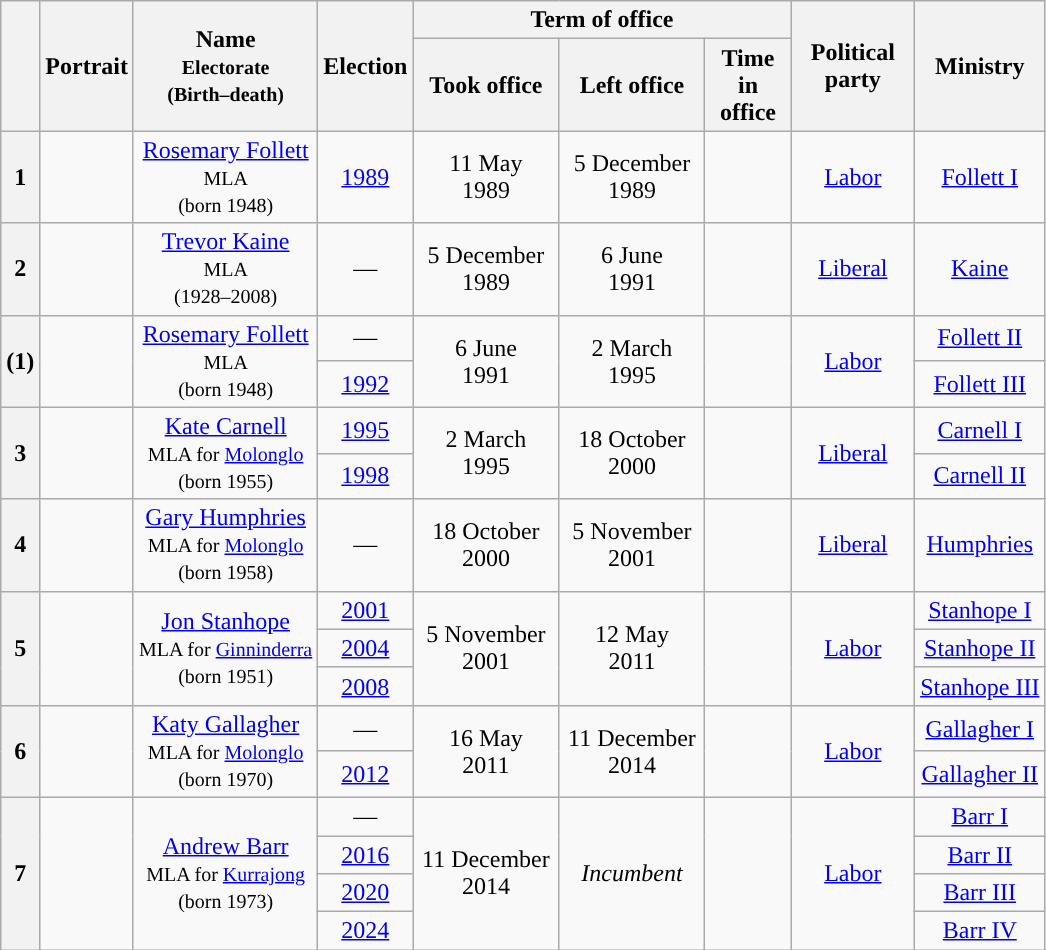<table class="wikitable" style="text-align:center">
<tr>
<th rowspan="2"></th>
<th rowspan="2">Portrait</th>
<th rowspan="2">Name<br><small>Electorate<br>(Birth–death)</small></th>
<th rowspan="2">Election</th>
<th colspan="3">Term of office</th>
<th rowspan="2">Political party</th>
<th rowspan="2">Ministry</th>
</tr>
<tr>
<th width="90px">Took office</th>
<th width="90px">Left office</th>
<th width="50px">Time in office</th>
</tr>
<tr>
<th style="background:">1</th>
<td></td>
<td><a href='#'>Rosemary Follett</a><br><small>MLA</small><br><small>(born 1948)</small></td>
<td><a href='#'>1989</a></td>
<td>11 May<br>1989</td>
<td>5 December<br>1989</td>
<td></td>
<td width="75px"><a href='#'>Labor</a></td>
<td><a href='#'>Follett I</a></td>
</tr>
<tr>
<th style="background:">2</th>
<td></td>
<td><a href='#'>Trevor Kaine</a><br><small>MLA</small><br><small>(1928–2008)</small></td>
<td>—</td>
<td>5 December<br>1989</td>
<td>6 June<br>1991</td>
<td></td>
<td><a href='#'>Liberal</a></td>
<td><a href='#'>Kaine</a></td>
</tr>
<tr>
<th rowspan="2" style="background:">(1)</th>
<td rowspan="2"></td>
<td rowspan="2"><a href='#'>Rosemary Follett</a><br><small>MLA</small><br><small>(born 1948)</small></td>
<td>—</td>
<td rowspan="2">6 June<br>1991</td>
<td rowspan="2">2 March<br>1995</td>
<td rowspan="2"></td>
<td rowspan="2"><a href='#'>Labor</a></td>
<td><a href='#'>Follett II</a></td>
</tr>
<tr>
<td><a href='#'>1992</a></td>
<td><a href='#'>Follett III</a></td>
</tr>
<tr>
<th rowspan="2" style="background:">3</th>
<td rowspan="2"></td>
<td rowspan="2"><a href='#'>Kate Carnell</a><br><small>MLA for <a href='#'>Molonglo</a></small><br><small>(born 1955)</small></td>
<td><a href='#'>1995</a></td>
<td rowspan="2">2 March<br>1995</td>
<td rowspan="2">18 October<br>2000</td>
<td rowspan="2"></td>
<td rowspan="2"><a href='#'>Liberal</a></td>
<td><a href='#'>Carnell I</a></td>
</tr>
<tr>
<td><a href='#'>1998</a></td>
<td><a href='#'>Carnell II</a></td>
</tr>
<tr>
<th style="background:">4</th>
<td></td>
<td><a href='#'>Gary Humphries</a><br><small>MLA for <a href='#'>Molonglo</a></small><br><small>(born 1958)</small></td>
<td>—</td>
<td>18 October<br>2000</td>
<td>5 November<br>2001</td>
<td></td>
<td><a href='#'>Liberal</a></td>
<td><a href='#'>Humphries</a></td>
</tr>
<tr>
<th rowspan="3" style="background:">5</th>
<td rowspan="3"></td>
<td rowspan="3"><a href='#'>Jon Stanhope</a><br><small>MLA for <a href='#'>Ginninderra</a></small><br><small>(born 1951)</small></td>
<td><a href='#'>2001</a></td>
<td rowspan="3">5 November<br>2001</td>
<td rowspan="3">12 May<br>2011</td>
<td rowspan="3"></td>
<td rowspan="3"><a href='#'>Labor</a></td>
<td><a href='#'>Stanhope I</a></td>
</tr>
<tr>
<td><a href='#'>2004</a></td>
<td><a href='#'>Stanhope II</a></td>
</tr>
<tr>
<td><a href='#'>2008</a></td>
<td><a href='#'>Stanhope III</a></td>
</tr>
<tr>
<th rowspan="2" style="background:">6</th>
<td rowspan="2"></td>
<td rowspan="2"><a href='#'>Katy Gallagher</a><br><small>MLA for <a href='#'>Molonglo</a></small><br><small>(born 1970)</small></td>
<td>—</td>
<td rowspan="2">16 May<br>2011</td>
<td rowspan="2">11 December<br>2014</td>
<td rowspan="2"></td>
<td rowspan="2"><a href='#'>Labor</a></td>
<td><a href='#'>Gallagher I</a></td>
</tr>
<tr>
<td><a href='#'>2012</a></td>
<td><a href='#'>Gallagher II</a></td>
</tr>
<tr>
<th rowspan="4" style="background:">7</th>
<td rowspan="4"></td>
<td rowspan="4"><a href='#'>Andrew Barr</a><br><small>MLA for <a href='#'>Kurrajong</a></small><br><small>(born 1973)</small></td>
<td>—</td>
<td rowspan="4">11 December<br>2014</td>
<td rowspan="4"><em>Incumbent</em></td>
<td rowspan="4"></td>
<td rowspan="4"><a href='#'>Labor</a></td>
<td><a href='#'>Barr I</a></td>
</tr>
<tr>
<td><a href='#'>2016</a></td>
<td><a href='#'>Barr II</a></td>
</tr>
<tr>
<td><a href='#'>2020</a></td>
<td><a href='#'>Barr III</a></td>
</tr>
<tr>
<td><a href='#'>2024</a></td>
<td><a href='#'>Barr IV</a></td>
</tr>
</table>
